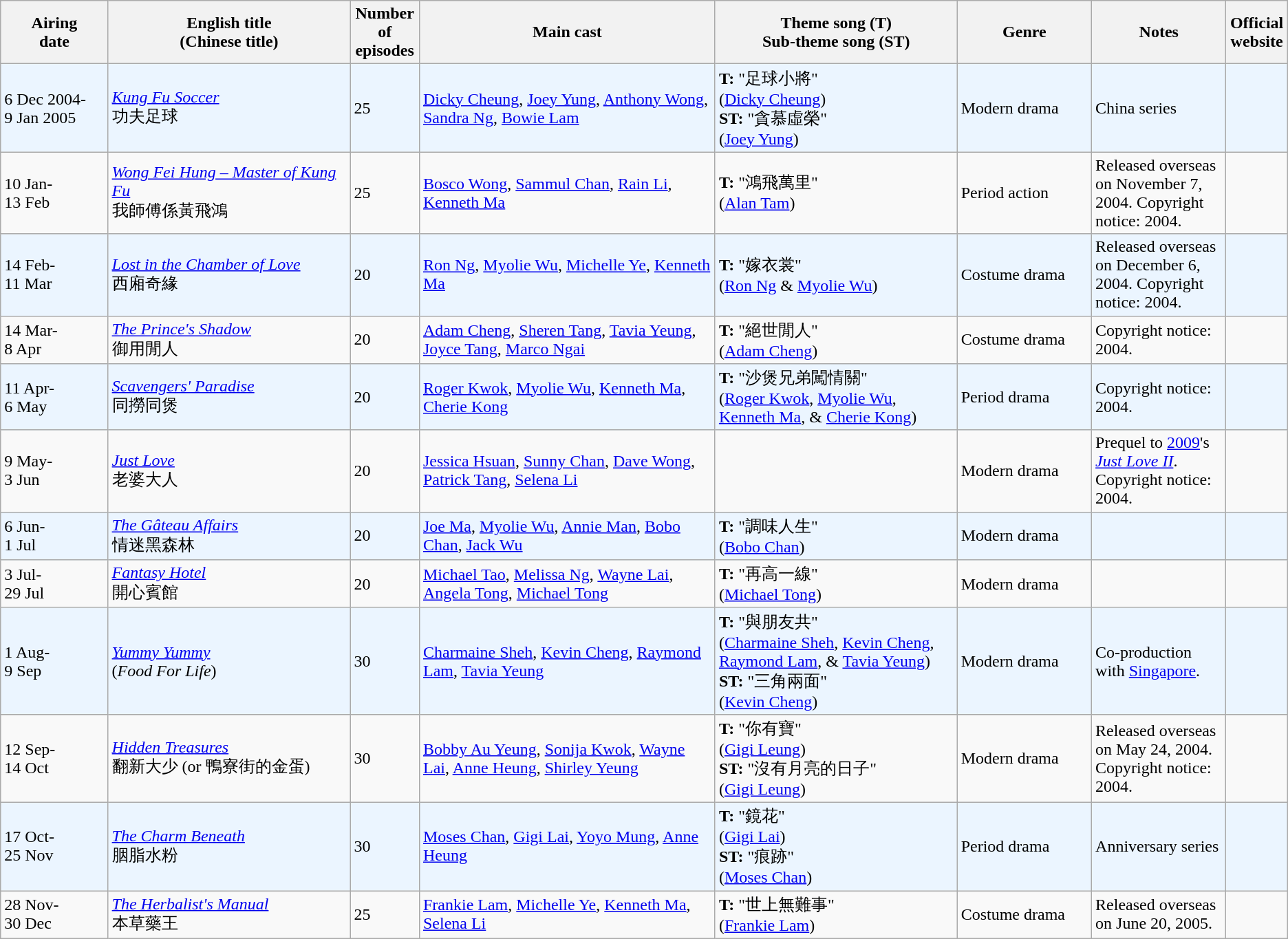<table class="wikitable">
<tr>
<th align=center width=8% bgcolor="silver">Airing<br>date</th>
<th align=center width=18% bgcolor="silver">English title <br> (Chinese title)</th>
<th align=center width=5% bgcolor="silver">Number of episodes</th>
<th align=center width=22% bgcolor="silver">Main cast</th>
<th align=center width=18% bgcolor="silver">Theme song (T) <br>Sub-theme song (ST)</th>
<th align=center width=10% bgcolor="silver">Genre</th>
<th align=center width=10% bgcolor="silver">Notes</th>
<th align=center width=1% bgcolor="silver">Official website</th>
</tr>
<tr ---- bgcolor="#ebf5ff">
<td>6 Dec 2004-<br>9 Jan 2005</td>
<td><em><a href='#'>Kung Fu Soccer</a></em> <br> 功夫足球</td>
<td>25</td>
<td><a href='#'>Dicky Cheung</a>, <a href='#'>Joey Yung</a>, <a href='#'>Anthony Wong</a>, <a href='#'>Sandra Ng</a>, <a href='#'>Bowie Lam</a></td>
<td><strong>T:</strong> "足球小將" <br> (<a href='#'>Dicky Cheung</a>) <br> <strong>ST:</strong> "貪慕虛榮" <br> (<a href='#'>Joey Yung</a>)</td>
<td>Modern drama</td>
<td>China series</td>
<td></td>
</tr>
<tr>
<td>10 Jan-<br>13 Feb</td>
<td><em><a href='#'>Wong Fei Hung – Master of Kung Fu</a></em> <br> 我師傅係黃飛鴻</td>
<td>25</td>
<td><a href='#'>Bosco Wong</a>, <a href='#'>Sammul Chan</a>, <a href='#'>Rain Li</a>, <a href='#'>Kenneth Ma</a></td>
<td><strong>T:</strong> "鴻飛萬里" <br>(<a href='#'>Alan Tam</a>)</td>
<td>Period action</td>
<td>Released overseas on November 7, 2004. Copyright notice: 2004.</td>
<td></td>
</tr>
<tr ---- bgcolor="#ebf5ff">
<td>14 Feb-<br>11 Mar</td>
<td><em><a href='#'>Lost in the Chamber of Love</a></em> <br> 西廂奇緣</td>
<td>20</td>
<td><a href='#'>Ron Ng</a>, <a href='#'>Myolie Wu</a>, <a href='#'>Michelle Ye</a>, <a href='#'>Kenneth Ma</a></td>
<td><strong>T:</strong> "嫁衣裳" <br> (<a href='#'>Ron Ng</a> & <a href='#'>Myolie Wu</a>)</td>
<td>Costume drama</td>
<td>Released overseas on December 6, 2004. Copyright notice: 2004.</td>
<td></td>
</tr>
<tr>
<td>14 Mar-<br> 8 Apr</td>
<td><em><a href='#'>The Prince's Shadow</a></em> <br> 御用閒人</td>
<td>20</td>
<td><a href='#'>Adam Cheng</a>, <a href='#'>Sheren Tang</a>, <a href='#'>Tavia Yeung</a>, <a href='#'>Joyce Tang</a>, <a href='#'>Marco Ngai</a></td>
<td><strong>T:</strong> "絕世閒人" <br> (<a href='#'>Adam Cheng</a>)</td>
<td>Costume drama</td>
<td>Copyright notice: 2004.</td>
<td></td>
</tr>
<tr ---- bgcolor="#ebf5ff">
<td>11 Apr-<br>6 May</td>
<td><em><a href='#'>Scavengers' Paradise</a></em> <br> 同撈同煲</td>
<td>20</td>
<td><a href='#'>Roger Kwok</a>, <a href='#'>Myolie Wu</a>, <a href='#'>Kenneth Ma</a>, <a href='#'>Cherie Kong</a></td>
<td><strong>T:</strong> "沙煲兄弟闖情關" <br> (<a href='#'>Roger Kwok</a>, <a href='#'>Myolie Wu</a>, <a href='#'>Kenneth Ma</a>, & <a href='#'>Cherie Kong</a>)</td>
<td>Period drama</td>
<td>Copyright notice: 2004.</td>
<td></td>
</tr>
<tr>
<td>9 May-<br>3 Jun</td>
<td><em><a href='#'>Just Love</a></em> <br> 老婆大人</td>
<td>20</td>
<td><a href='#'>Jessica Hsuan</a>, <a href='#'>Sunny Chan</a>, <a href='#'>Dave Wong</a>, <a href='#'>Patrick Tang</a>, <a href='#'>Selena Li</a></td>
<td></td>
<td>Modern drama</td>
<td>Prequel to <a href='#'>2009</a>'s <em><a href='#'>Just Love II</a></em>. Copyright notice: 2004.</td>
<td></td>
</tr>
<tr ---- bgcolor="#ebf5ff">
<td>6 Jun-<br>1 Jul</td>
<td><em><a href='#'>The Gâteau Affairs</a></em> <br> 情迷黑森林</td>
<td>20</td>
<td><a href='#'>Joe Ma</a>, <a href='#'>Myolie Wu</a>, <a href='#'>Annie Man</a>, <a href='#'>Bobo Chan</a>, <a href='#'>Jack Wu</a></td>
<td><strong>T:</strong> "調味人生" <br> (<a href='#'>Bobo Chan</a>)</td>
<td>Modern drama</td>
<td></td>
<td></td>
</tr>
<tr>
<td>3 Jul-<br>29 Jul</td>
<td><em><a href='#'>Fantasy Hotel</a></em> <br> 開心賓館</td>
<td>20</td>
<td><a href='#'>Michael Tao</a>, <a href='#'>Melissa Ng</a>, <a href='#'>Wayne Lai</a>, <a href='#'>Angela Tong</a>, <a href='#'>Michael Tong</a></td>
<td><strong>T:</strong> "再高一線" <br> (<a href='#'>Michael Tong</a>)</td>
<td>Modern drama</td>
<td></td>
<td></td>
</tr>
<tr ---- bgcolor="#ebf5ff">
<td>1 Aug-<br>9 Sep</td>
<td><em><a href='#'>Yummy Yummy</a></em> <br> (<em>Food For Life</em>)</td>
<td>30</td>
<td><a href='#'>Charmaine Sheh</a>, <a href='#'>Kevin Cheng</a>, <a href='#'>Raymond Lam</a>, <a href='#'>Tavia Yeung</a></td>
<td><strong>T:</strong> "與朋友共" <br> (<a href='#'>Charmaine Sheh</a>, <a href='#'>Kevin Cheng</a>, <a href='#'>Raymond Lam</a>, & <a href='#'>Tavia Yeung</a>) <br> <strong>ST:</strong> "三角兩面" <br> (<a href='#'>Kevin Cheng</a>)</td>
<td>Modern drama</td>
<td>Co-production with <a href='#'>Singapore</a>.</td>
<td></td>
</tr>
<tr>
<td>12 Sep-<br>14 Oct</td>
<td><em><a href='#'>Hidden Treasures</a></em> <br> 翻新大少 (or 鴨寮街的金蛋)</td>
<td>30</td>
<td><a href='#'>Bobby Au Yeung</a>, <a href='#'>Sonija Kwok</a>, <a href='#'>Wayne Lai</a>, <a href='#'>Anne Heung</a>, <a href='#'>Shirley Yeung</a></td>
<td><strong>T:</strong> "你有寶" <br> (<a href='#'>Gigi Leung</a>) <br> <strong>ST:</strong> "沒有月亮的日子" <br> (<a href='#'>Gigi Leung</a>)</td>
<td>Modern drama</td>
<td>Released overseas on May 24, 2004. Copyright notice: 2004.</td>
<td></td>
</tr>
<tr ---- bgcolor="#ebf5ff">
<td>17 Oct-<br> 25 Nov</td>
<td><em><a href='#'>The Charm Beneath</a></em> <br> 胭脂水粉</td>
<td>30</td>
<td><a href='#'>Moses Chan</a>, <a href='#'>Gigi Lai</a>, <a href='#'>Yoyo Mung</a>, <a href='#'>Anne Heung</a></td>
<td><strong>T:</strong> "鏡花" <br> (<a href='#'>Gigi Lai</a>) <br> <strong>ST:</strong> "痕跡" <br> (<a href='#'>Moses Chan</a>)</td>
<td>Period drama</td>
<td>Anniversary series</td>
<td></td>
</tr>
<tr>
<td>28 Nov-<br>30 Dec</td>
<td><em><a href='#'>The Herbalist's Manual</a></em> <br> 本草藥王</td>
<td>25</td>
<td><a href='#'>Frankie Lam</a>, <a href='#'>Michelle Ye</a>, <a href='#'>Kenneth Ma</a>, <a href='#'>Selena Li</a></td>
<td><strong>T:</strong> "世上無難事" <br> (<a href='#'>Frankie Lam</a>)</td>
<td>Costume drama</td>
<td>Released overseas on June 20, 2005.</td>
<td></td>
</tr>
</table>
